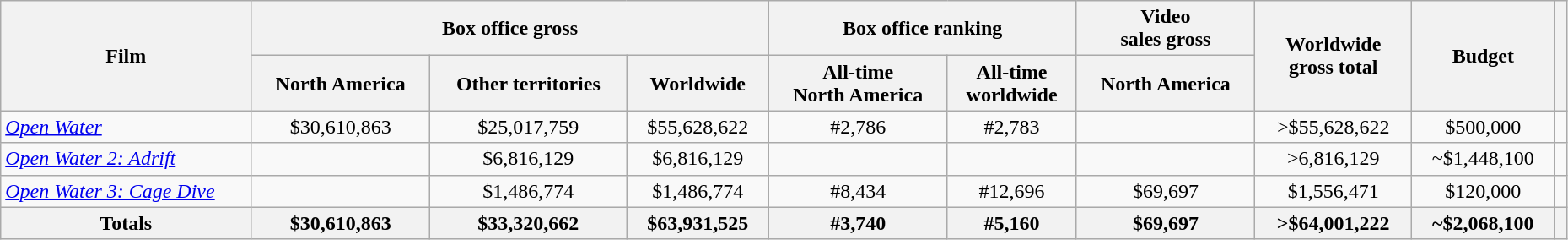<table class="wikitable sortable" width=98% border="1" style="text-align: center;">
<tr>
<th rowspan="2" style="width:16%;">Film</th>
<th colspan="3">Box office gross</th>
<th colspan="2">Box office ranking</th>
<th>Video <br>sales gross</th>
<th rowspan="2">Worldwide <br>gross total</th>
<th rowspan="2">Budget</th>
<th rowspan="2"></th>
</tr>
<tr>
<th>North America</th>
<th>Other territories</th>
<th>Worldwide</th>
<th>All-time <br>North America</th>
<th>All-time <br>worldwide</th>
<th>North America</th>
</tr>
<tr>
<td style="text-align: left;"><em><a href='#'>Open Water</a></em></td>
<td>$30,610,863</td>
<td>$25,017,759</td>
<td>$55,628,622</td>
<td>#2,786</td>
<td>#2,783</td>
<td></td>
<td>>$55,628,622</td>
<td>$500,000</td>
<td></td>
</tr>
<tr>
<td style="text-align: left;"><em><a href='#'>Open Water 2: Adrift</a></em></td>
<td></td>
<td>$6,816,129</td>
<td>$6,816,129</td>
<td></td>
<td></td>
<td></td>
<td>>6,816,129</td>
<td>~$1,448,100</td>
<td></td>
</tr>
<tr>
<td style="text-align: left;"><em><a href='#'>Open Water 3: Cage Dive</a></em></td>
<td></td>
<td>$1,486,774</td>
<td>$1,486,774</td>
<td>#8,434</td>
<td>#12,696</td>
<td>$69,697</td>
<td>$1,556,471</td>
<td>$120,000</td>
<td></td>
</tr>
<tr>
<th>Totals</th>
<th>$30,610,863</th>
<th>$33,320,662</th>
<th>$63,931,525</th>
<th>#3,740</th>
<th>#5,160</th>
<th>$69,697</th>
<th>>$64,001,222</th>
<th>~$2,068,100</th>
<th></th>
</tr>
</table>
